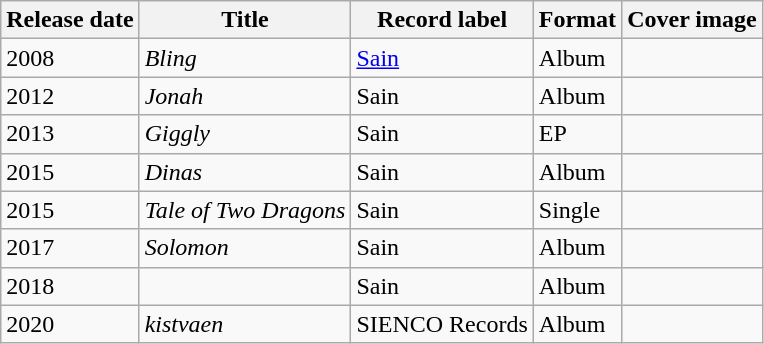<table class="wikitable">
<tr>
<th>Release date</th>
<th>Title</th>
<th>Record label</th>
<th>Format</th>
<th>Cover image</th>
</tr>
<tr>
<td>2008</td>
<td><em>Bling</em></td>
<td><a href='#'>Sain</a></td>
<td>Album</td>
<td></td>
</tr>
<tr>
<td>2012</td>
<td><em>Jonah</em></td>
<td>Sain</td>
<td>Album</td>
<td></td>
</tr>
<tr>
<td>2013</td>
<td><em>Giggly</em></td>
<td>Sain</td>
<td>EP</td>
<td></td>
</tr>
<tr>
<td>2015</td>
<td><em>Dinas</em></td>
<td>Sain</td>
<td>Album</td>
<td></td>
</tr>
<tr>
<td>2015</td>
<td><em>Tale of Two Dragons</em></td>
<td>Sain</td>
<td>Single</td>
<td></td>
</tr>
<tr>
<td>2017</td>
<td><em>Solomon</em></td>
<td>Sain</td>
<td>Album</td>
<td></td>
</tr>
<tr>
<td>2018</td>
<td><em></em></td>
<td>Sain</td>
<td>Album</td>
<td></td>
</tr>
<tr>
<td>2020</td>
<td><em>kistvaen</em></td>
<td>SIENCO Records</td>
<td>Album</td>
<td></td>
</tr>
</table>
